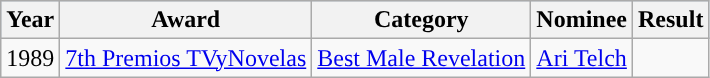<table class="wikitable">
<tr style="background:#b0c4de;">
<th>Year</th>
<th>Award</th>
<th>Category</th>
<th>Nominee</th>
<th>Result</th>
</tr>
<tr>
<td>1989</td>
<td><a href='#'>7th Premios TVyNovelas</a></td>
<td><a href='#'>Best Male Revelation</a></td>
<td><a href='#'>Ari Telch</a></td>
<td></td>
</tr>
</table>
